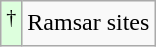<table class="wikitable">
<tr>
<td class=row style="background-color:#DDFFDD"><sup>†</sup></td>
<td>Ramsar sites</td>
</tr>
</table>
